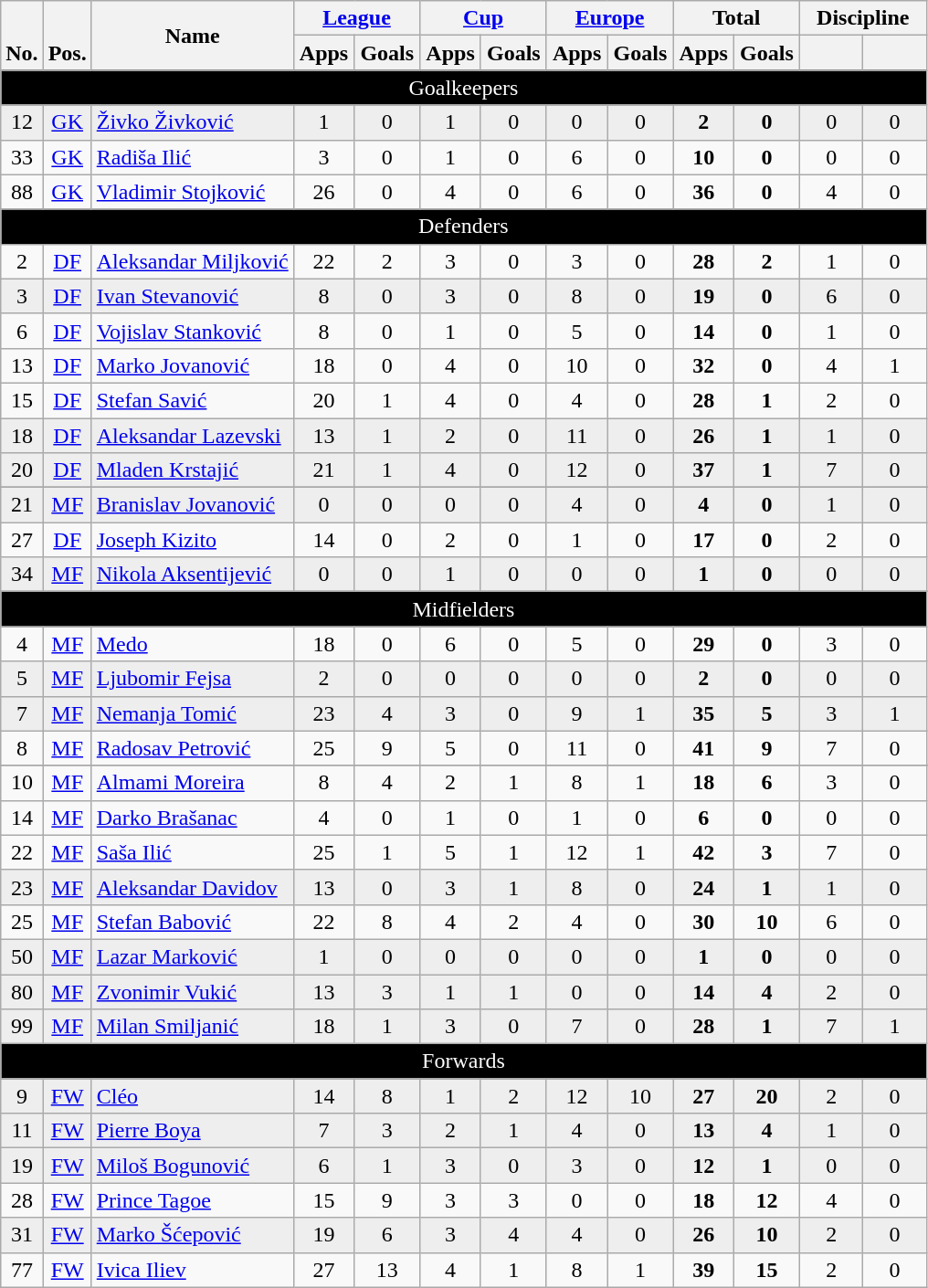<table class="wikitable" style="text-align:center">
<tr>
<th rowspan="2" style="vertical-align:bottom;">No.</th>
<th rowspan="2" style="vertical-align:bottom;">Pos.</th>
<th rowspan="2">Name</th>
<th colspan="2" style="width:85px;"><a href='#'>League</a></th>
<th colspan="2" style="width:85px;"><a href='#'>Cup</a></th>
<th colspan="2" style="width:85px;"><a href='#'>Europe</a></th>
<th colspan="2" style="width:85px;">Total</th>
<th colspan="2" style="width:85px;">Discipline</th>
</tr>
<tr>
<th>Apps</th>
<th>Goals</th>
<th>Apps</th>
<th>Goals</th>
<th>Apps</th>
<th>Goals</th>
<th>Apps</th>
<th>Goals</th>
<th></th>
<th></th>
</tr>
<tr>
<td style="background:black; color:white; text-align:center;" colspan="15">Goalkeepers</td>
</tr>
<tr style="background:#eee;">
<td>12</td>
<td><a href='#'>GK</a></td>
<td align="left"> <a href='#'>Živko Živković</a></td>
<td>1</td>
<td>0</td>
<td>1</td>
<td>0</td>
<td>0</td>
<td>0</td>
<td><strong>2</strong></td>
<td><strong>0</strong></td>
<td>0</td>
<td>0</td>
</tr>
<tr>
<td>33</td>
<td><a href='#'>GK</a></td>
<td align="left"> <a href='#'>Radiša Ilić</a></td>
<td>3</td>
<td>0</td>
<td>1</td>
<td>0</td>
<td>6</td>
<td>0</td>
<td><strong>10</strong></td>
<td><strong>0</strong></td>
<td>0</td>
<td>0</td>
</tr>
<tr>
<td>88</td>
<td><a href='#'>GK</a></td>
<td align="left"> <a href='#'>Vladimir Stojković</a></td>
<td>26</td>
<td>0</td>
<td>4</td>
<td>0</td>
<td>6</td>
<td>0</td>
<td><strong>36</strong></td>
<td><strong>0</strong></td>
<td>4</td>
<td>0</td>
</tr>
<tr>
<td colspan="15" style="text-align:center; background:black; color:white;">Defenders</td>
</tr>
<tr>
<td>2</td>
<td><a href='#'>DF</a></td>
<td align="left"> <a href='#'>Aleksandar Miljković</a></td>
<td>22</td>
<td>2</td>
<td>3</td>
<td>0</td>
<td>3</td>
<td>0</td>
<td><strong>28</strong></td>
<td><strong>2</strong></td>
<td>1</td>
<td>0</td>
</tr>
<tr style="background:#eee;">
<td>3</td>
<td><a href='#'>DF</a></td>
<td align="left"> <a href='#'>Ivan Stevanović</a></td>
<td>8</td>
<td>0</td>
<td>3</td>
<td>0</td>
<td>8</td>
<td>0</td>
<td><strong>19</strong></td>
<td><strong>0</strong></td>
<td>6</td>
<td>0</td>
</tr>
<tr>
<td>6</td>
<td><a href='#'>DF</a></td>
<td align="left"> <a href='#'>Vojislav Stanković</a></td>
<td>8</td>
<td>0</td>
<td>1</td>
<td>0</td>
<td>5</td>
<td>0</td>
<td><strong>14</strong></td>
<td><strong>0</strong></td>
<td>1</td>
<td>0</td>
</tr>
<tr>
<td>13</td>
<td><a href='#'>DF</a></td>
<td align="left"> <a href='#'>Marko Jovanović</a></td>
<td>18</td>
<td>0</td>
<td>4</td>
<td>0</td>
<td>10</td>
<td>0</td>
<td><strong>32</strong></td>
<td><strong>0</strong></td>
<td>4</td>
<td>1</td>
</tr>
<tr>
<td>15</td>
<td><a href='#'>DF</a></td>
<td align="left"> <a href='#'>Stefan Savić</a></td>
<td>20</td>
<td>1</td>
<td>4</td>
<td>0</td>
<td>4</td>
<td>0</td>
<td><strong>28</strong></td>
<td><strong>1</strong></td>
<td>2</td>
<td>0</td>
</tr>
<tr style="background:#eee;">
<td>18</td>
<td><a href='#'>DF</a></td>
<td align="left"> <a href='#'>Aleksandar Lazevski</a></td>
<td>13</td>
<td>1</td>
<td>2</td>
<td>0</td>
<td>11</td>
<td>0</td>
<td><strong>26</strong></td>
<td><strong>1</strong></td>
<td>1</td>
<td>0</td>
</tr>
<tr style="background:#eee;">
<td>20</td>
<td><a href='#'>DF</a></td>
<td align="left"> <a href='#'>Mladen Krstajić</a></td>
<td>21</td>
<td>1</td>
<td>4</td>
<td>0</td>
<td>12</td>
<td>0</td>
<td><strong>37</strong></td>
<td><strong>1</strong></td>
<td>7</td>
<td>0</td>
</tr>
<tr style="background:#eee;">
</tr>
<tr>
</tr>
<tr style="background:#eee;">
<td>21</td>
<td><a href='#'>MF</a></td>
<td align="left"> <a href='#'>Branislav Jovanović</a></td>
<td>0</td>
<td>0</td>
<td>0</td>
<td>0</td>
<td>4</td>
<td>0</td>
<td><strong>4</strong></td>
<td><strong>0</strong></td>
<td>1</td>
<td>0</td>
</tr>
<tr>
<td>27</td>
<td><a href='#'>DF</a></td>
<td align="left"> <a href='#'>Joseph Kizito</a></td>
<td>14</td>
<td>0</td>
<td>2</td>
<td>0</td>
<td>1</td>
<td>0</td>
<td><strong>17</strong></td>
<td><strong>0</strong></td>
<td>2</td>
<td>0</td>
</tr>
<tr style="background:#eee;">
<td>34</td>
<td><a href='#'>MF</a></td>
<td align="left"> <a href='#'>Nikola Aksentijević</a></td>
<td>0</td>
<td>0</td>
<td>1</td>
<td>0</td>
<td>0</td>
<td>0</td>
<td><strong>1</strong></td>
<td><strong>0</strong></td>
<td>0</td>
<td>0</td>
</tr>
<tr style="background:#eee;">
</tr>
<tr>
<td colspan="15" style="text-align:center; background:black; color:white;">Midfielders</td>
</tr>
<tr>
<td>4</td>
<td><a href='#'>MF</a></td>
<td align="left"> <a href='#'>Medo</a></td>
<td>18</td>
<td>0</td>
<td>6</td>
<td>0</td>
<td>5</td>
<td>0</td>
<td><strong>29</strong></td>
<td><strong>0</strong></td>
<td>3</td>
<td>0</td>
</tr>
<tr style="background:#eee;">
<td>5</td>
<td><a href='#'>MF</a></td>
<td align="left"> <a href='#'>Ljubomir Fejsa</a></td>
<td>2</td>
<td>0</td>
<td>0</td>
<td>0</td>
<td>0</td>
<td>0</td>
<td><strong>2</strong></td>
<td><strong>0</strong></td>
<td>0</td>
<td>0</td>
</tr>
<tr style="background:#eee;">
<td>7</td>
<td><a href='#'>MF</a></td>
<td align="left"> <a href='#'>Nemanja Tomić</a></td>
<td>23</td>
<td>4</td>
<td>3</td>
<td>0</td>
<td>9</td>
<td>1</td>
<td><strong>35</strong></td>
<td><strong>5</strong></td>
<td>3</td>
<td>1</td>
</tr>
<tr>
<td>8</td>
<td><a href='#'>MF</a></td>
<td align="left"> <a href='#'>Radosav Petrović</a></td>
<td>25</td>
<td>9</td>
<td>5</td>
<td>0</td>
<td>11</td>
<td>0</td>
<td><strong>41</strong></td>
<td><strong>9</strong></td>
<td>7</td>
<td>0</td>
</tr>
<tr style="background:#eee;">
</tr>
<tr>
<td>10</td>
<td><a href='#'>MF</a></td>
<td align="left"> <a href='#'>Almami Moreira</a></td>
<td>8</td>
<td>4</td>
<td>2</td>
<td>1</td>
<td>8</td>
<td>1</td>
<td><strong>18</strong></td>
<td><strong>6</strong></td>
<td>3</td>
<td>0</td>
</tr>
<tr>
<td>14</td>
<td><a href='#'>MF</a></td>
<td align="left"> <a href='#'>Darko Brašanac</a></td>
<td>4</td>
<td>0</td>
<td>1</td>
<td>0</td>
<td>1</td>
<td>0</td>
<td><strong>6</strong></td>
<td><strong>0</strong></td>
<td>0</td>
<td>0</td>
</tr>
<tr>
<td>22</td>
<td><a href='#'>MF</a></td>
<td align="left"> <a href='#'>Saša Ilić</a></td>
<td>25</td>
<td>1</td>
<td>5</td>
<td>1</td>
<td>12</td>
<td>1</td>
<td><strong>42</strong></td>
<td><strong>3</strong></td>
<td>7</td>
<td>0</td>
</tr>
<tr style="background:#eee;">
<td>23</td>
<td><a href='#'>MF</a></td>
<td align="left"> <a href='#'>Aleksandar Davidov</a></td>
<td>13</td>
<td>0</td>
<td>3</td>
<td>1</td>
<td>8</td>
<td>0</td>
<td><strong>24</strong></td>
<td><strong>1</strong></td>
<td>1</td>
<td>0</td>
</tr>
<tr>
<td>25</td>
<td><a href='#'>MF</a></td>
<td align="left"> <a href='#'>Stefan Babović</a></td>
<td>22</td>
<td>8</td>
<td>4</td>
<td>2</td>
<td>4</td>
<td>0</td>
<td><strong>30</strong></td>
<td><strong>10</strong></td>
<td>6</td>
<td>0</td>
</tr>
<tr style="background:#eee;">
<td>50</td>
<td><a href='#'>MF</a></td>
<td align="left"> <a href='#'>Lazar Marković</a></td>
<td>1</td>
<td>0</td>
<td>0</td>
<td>0</td>
<td>0</td>
<td>0</td>
<td><strong>1</strong></td>
<td><strong>0</strong></td>
<td>0</td>
<td>0</td>
</tr>
<tr style="background:#eee;">
<td>80</td>
<td><a href='#'>MF</a></td>
<td align="left"> <a href='#'>Zvonimir Vukić</a></td>
<td>13</td>
<td>3</td>
<td>1</td>
<td>1</td>
<td>0</td>
<td>0</td>
<td><strong>14</strong></td>
<td><strong>4</strong></td>
<td>2</td>
<td>0</td>
</tr>
<tr style="background:#eee;">
<td>99</td>
<td><a href='#'>MF</a></td>
<td align="left"> <a href='#'>Milan Smiljanić</a></td>
<td>18</td>
<td>1</td>
<td>3</td>
<td>0</td>
<td>7</td>
<td>0</td>
<td><strong>28</strong></td>
<td><strong>1</strong></td>
<td>7</td>
<td>1</td>
</tr>
<tr>
<td colspan="15" style="text-align:center; background:black; color:white;">Forwards</td>
</tr>
<tr>
</tr>
<tr style="background:#eee;">
<td>9</td>
<td><a href='#'>FW</a></td>
<td align="left"> <a href='#'>Cléo</a></td>
<td>14</td>
<td>8</td>
<td>1</td>
<td>2</td>
<td>12</td>
<td>10</td>
<td><strong>27</strong></td>
<td><strong>20</strong></td>
<td>2</td>
<td>0</td>
</tr>
<tr style="background:#eee;">
<td>11</td>
<td><a href='#'>FW</a></td>
<td align="left"> <a href='#'>Pierre Boya</a></td>
<td>7</td>
<td>3</td>
<td>2</td>
<td>1</td>
<td>4</td>
<td>0</td>
<td><strong>13</strong></td>
<td><strong>4</strong></td>
<td>1</td>
<td>0</td>
</tr>
<tr style="background:#eee;">
<td>19</td>
<td><a href='#'>FW</a></td>
<td align="left"> <a href='#'>Miloš Bogunović</a></td>
<td>6</td>
<td>1</td>
<td>3</td>
<td>0</td>
<td>3</td>
<td>0</td>
<td><strong>12</strong></td>
<td><strong>1</strong></td>
<td>0</td>
<td>0</td>
</tr>
<tr>
<td>28</td>
<td><a href='#'>FW</a></td>
<td align="left"> <a href='#'>Prince Tagoe</a></td>
<td>15</td>
<td>9</td>
<td>3</td>
<td>3</td>
<td>0</td>
<td>0</td>
<td><strong>18</strong></td>
<td><strong>12</strong></td>
<td>4</td>
<td>0</td>
</tr>
<tr style="background:#eee;">
<td>31</td>
<td><a href='#'>FW</a></td>
<td align="left"> <a href='#'>Marko Šćepović</a></td>
<td>19</td>
<td>6</td>
<td>3</td>
<td>4</td>
<td>4</td>
<td>0</td>
<td><strong>26</strong></td>
<td><strong>10</strong></td>
<td>2</td>
<td>0</td>
</tr>
<tr>
<td>77</td>
<td><a href='#'>FW</a></td>
<td align="left"> <a href='#'>Ivica Iliev</a></td>
<td>27</td>
<td>13</td>
<td>4</td>
<td>1</td>
<td>8</td>
<td>1</td>
<td><strong>39</strong></td>
<td><strong>15</strong></td>
<td>2</td>
<td>0</td>
</tr>
</table>
